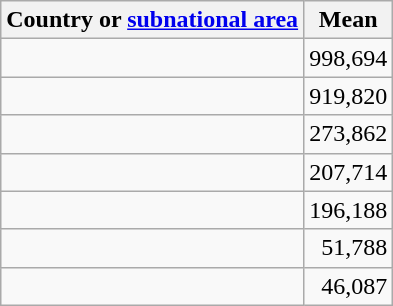<table class="wikitable sortable static-row-numbers" style="text-align:right;">
<tr class="static-row-header" style="text-align:center;vertical-align:bottom;">
<th>Country or <a href='#'>subnational area</a></th>
<th style=max-width:10em>Mean</th>
</tr>
<tr>
<td></td>
<td>998,694</td>
</tr>
<tr>
<td></td>
<td>919,820</td>
</tr>
<tr>
<td></td>
<td>273,862</td>
</tr>
<tr>
<td></td>
<td>207,714</td>
</tr>
<tr>
<td></td>
<td>196,188</td>
</tr>
<tr>
<td></td>
<td>51,788</td>
</tr>
<tr>
<td></td>
<td>46,087</td>
</tr>
</table>
